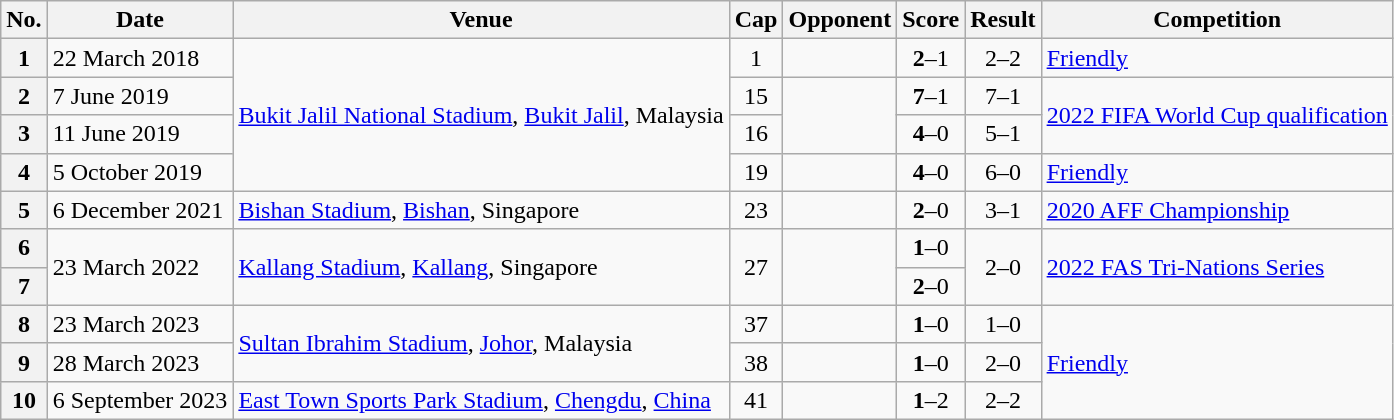<table class="wikitable sortable plainrowheaders">
<tr>
<th scope=col>No.</th>
<th scope=col data-sort-type=date>Date</th>
<th scope=col>Venue</th>
<th scope=col>Cap</th>
<th scope=col>Opponent</th>
<th scope=col>Score</th>
<th scope=col>Result</th>
<th scope=col>Competition</th>
</tr>
<tr>
<th scope=row>1</th>
<td>22 March 2018</td>
<td rowspan=4><a href='#'>Bukit Jalil National Stadium</a>, <a href='#'>Bukit Jalil</a>, Malaysia</td>
<td align=center>1</td>
<td></td>
<td align=center><strong>2</strong>–1</td>
<td align=center>2–2</td>
<td><a href='#'>Friendly</a></td>
</tr>
<tr>
<th scope=row>2</th>
<td>7 June 2019</td>
<td align=center>15</td>
<td rowspan=2></td>
<td align=center><strong>7</strong>–1</td>
<td align=center>7–1</td>
<td rowspan=2><a href='#'>2022 FIFA World Cup qualification</a></td>
</tr>
<tr>
<th scope=row>3</th>
<td>11 June 2019</td>
<td align=center>16</td>
<td align=center><strong>4</strong>–0</td>
<td align=center>5–1</td>
</tr>
<tr>
<th scope=row>4</th>
<td>5 October 2019</td>
<td align=center>19</td>
<td></td>
<td align=center><strong>4</strong>–0</td>
<td align=center>6–0</td>
<td><a href='#'>Friendly</a></td>
</tr>
<tr>
<th scope=row>5</th>
<td>6 December 2021</td>
<td><a href='#'>Bishan Stadium</a>, <a href='#'>Bishan</a>, Singapore</td>
<td align=center>23</td>
<td></td>
<td align=center><strong>2</strong>–0</td>
<td align=center>3–1</td>
<td><a href='#'>2020 AFF Championship</a></td>
</tr>
<tr>
<th scope=row>6</th>
<td rowspan=2>23 March 2022</td>
<td rowspan=2><a href='#'>Kallang Stadium</a>, <a href='#'>Kallang</a>, Singapore</td>
<td rowspan=2 align=center>27</td>
<td rowspan=2></td>
<td align=center><strong>1</strong>–0</td>
<td rowspan=2 align=center>2–0</td>
<td rowspan=2><a href='#'>2022 FAS Tri-Nations Series</a></td>
</tr>
<tr>
<th scope=row>7</th>
<td align=center><strong>2</strong>–0</td>
</tr>
<tr>
<th scope=row>8</th>
<td>23 March 2023</td>
<td rowspan=2><a href='#'>Sultan Ibrahim Stadium</a>, <a href='#'>Johor</a>, Malaysia</td>
<td align=center>37</td>
<td></td>
<td align=center><strong>1</strong>–0</td>
<td align=center>1–0</td>
<td rowspan=3><a href='#'>Friendly</a></td>
</tr>
<tr>
<th scope=row>9</th>
<td>28 March 2023</td>
<td align=center>38</td>
<td></td>
<td align=center><strong>1</strong>–0</td>
<td align=center>2–0</td>
</tr>
<tr>
<th scope=row>10</th>
<td>6 September 2023</td>
<td><a href='#'>East Town Sports Park Stadium</a>, <a href='#'>Chengdu</a>, <a href='#'>China</a></td>
<td align=center>41</td>
<td></td>
<td align=center><strong>1</strong>–2</td>
<td align=center>2–2</td>
</tr>
</table>
